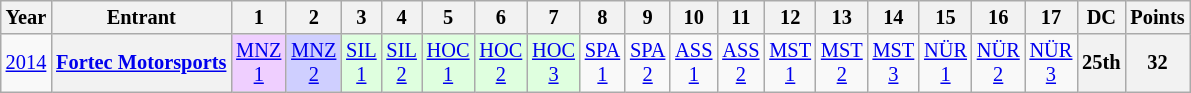<table class="wikitable" style="text-align:center; font-size:85%">
<tr>
<th>Year</th>
<th>Entrant</th>
<th>1</th>
<th>2</th>
<th>3</th>
<th>4</th>
<th>5</th>
<th>6</th>
<th>7</th>
<th>8</th>
<th>9</th>
<th>10</th>
<th>11</th>
<th>12</th>
<th>13</th>
<th>14</th>
<th>15</th>
<th>16</th>
<th>17</th>
<th>DC</th>
<th>Points</th>
</tr>
<tr>
<td><a href='#'>2014</a></td>
<th nowrap><a href='#'>Fortec Motorsports</a></th>
<td style="background:#efcfff;"><a href='#'>MNZ<br>1</a><br></td>
<td style="background:#cfcfff;"><a href='#'>MNZ<br>2</a><br></td>
<td style="background:#dfffdf;"><a href='#'>SIL<br>1</a><br></td>
<td style="background:#dfffdf;"><a href='#'>SIL<br>2</a><br></td>
<td style="background:#dfffdf;"><a href='#'>HOC<br>1</a><br></td>
<td style="background:#dfffdf;"><a href='#'>HOC<br>2</a><br></td>
<td style="background:#dfffdf;"><a href='#'>HOC<br>3</a><br></td>
<td><a href='#'>SPA<br>1</a></td>
<td><a href='#'>SPA<br>2</a></td>
<td><a href='#'>ASS<br>1</a></td>
<td><a href='#'>ASS<br>2</a></td>
<td><a href='#'>MST<br>1</a></td>
<td><a href='#'>MST<br>2</a></td>
<td><a href='#'>MST<br>3</a></td>
<td><a href='#'>NÜR<br>1</a></td>
<td><a href='#'>NÜR<br>2</a></td>
<td><a href='#'>NÜR<br>3</a></td>
<th>25th</th>
<th>32</th>
</tr>
</table>
